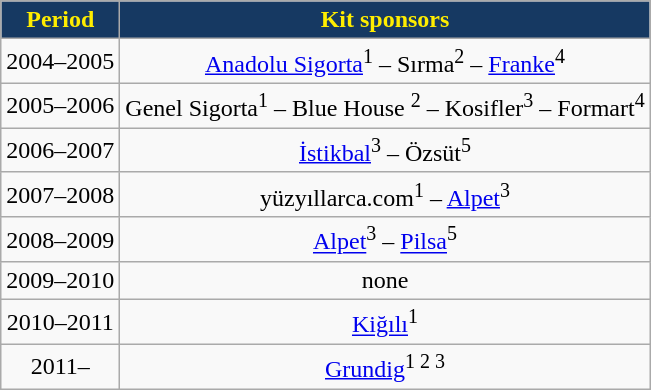<table class="wikitable" style="text-align: center">
<tr>
<th style="color:#FFED00; background:#163962;">Period</th>
<th style="color:#FFED00; background:#163962;">Kit sponsors</th>
</tr>
<tr>
<td>2004–2005</td>
<td><a href='#'>Anadolu Sigorta</a><sup>1</sup> – Sırma<sup>2</sup> – <a href='#'>Franke</a><sup>4</sup></td>
</tr>
<tr>
<td>2005–2006</td>
<td>Genel Sigorta<sup>1</sup> – Blue House <sup>2</sup> – Kosifler<sup>3</sup> – Formart<sup>4</sup></td>
</tr>
<tr>
<td>2006–2007</td>
<td><a href='#'>İstikbal</a><sup>3</sup> – Özsüt<sup>5</sup></td>
</tr>
<tr>
<td>2007–2008</td>
<td>yüzyıllarca.com<sup>1</sup> – <a href='#'>Alpet</a><sup>3</sup></td>
</tr>
<tr>
<td>2008–2009</td>
<td><a href='#'>Alpet</a><sup>3</sup> – <a href='#'>Pilsa</a><sup>5</sup></td>
</tr>
<tr>
<td>2009–2010</td>
<td>none</td>
</tr>
<tr>
<td>2010–2011</td>
<td><a href='#'>Kiğılı</a><sup>1</sup></td>
</tr>
<tr>
<td>2011–</td>
<td><a href='#'>Grundig</a><sup>1 2 3</sup></td>
</tr>
</table>
